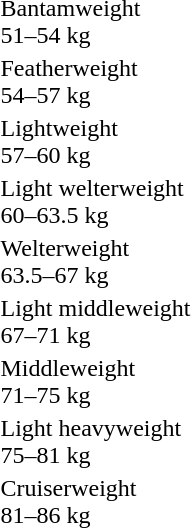<table>
<tr>
<td rowspan=2>Bantamweight<br>51–54 kg</td>
<td rowspan=2></td>
<td rowspan=2></td>
<td></td>
</tr>
<tr>
<td></td>
</tr>
<tr>
<td rowspan=2>Featherweight<br>54–57 kg</td>
<td rowspan=2></td>
<td rowspan=2></td>
<td></td>
</tr>
<tr>
<td></td>
</tr>
<tr>
<td rowspan=2>Lightweight<br>57–60 kg</td>
<td rowspan=2></td>
<td rowspan=2></td>
<td></td>
</tr>
<tr>
<td></td>
</tr>
<tr>
<td rowspan=2>Light welterweight<br>60–63.5 kg</td>
<td rowspan=2></td>
<td rowspan=2></td>
<td></td>
</tr>
<tr>
<td></td>
</tr>
<tr>
<td rowspan=2>Welterweight<br>63.5–67 kg</td>
<td rowspan=2></td>
<td rowspan=2></td>
<td></td>
</tr>
<tr>
<td></td>
</tr>
<tr>
<td rowspan=2>Light middleweight<br>67–71 kg</td>
<td rowspan=2></td>
<td rowspan=2></td>
<td></td>
</tr>
<tr>
<td></td>
</tr>
<tr>
<td rowspan=2>Middleweight<br>71–75 kg</td>
<td rowspan=2></td>
<td rowspan=2></td>
<td></td>
</tr>
<tr>
<td></td>
</tr>
<tr>
<td rowspan=2>Light heavyweight<br>75–81 kg</td>
<td rowspan=2></td>
<td rowspan=2></td>
<td></td>
</tr>
<tr>
<td></td>
</tr>
<tr>
<td rowspan=2>Cruiserweight<br>81–86 kg</td>
<td rowspan=2></td>
<td rowspan=2></td>
<td></td>
</tr>
<tr>
<td></td>
</tr>
</table>
